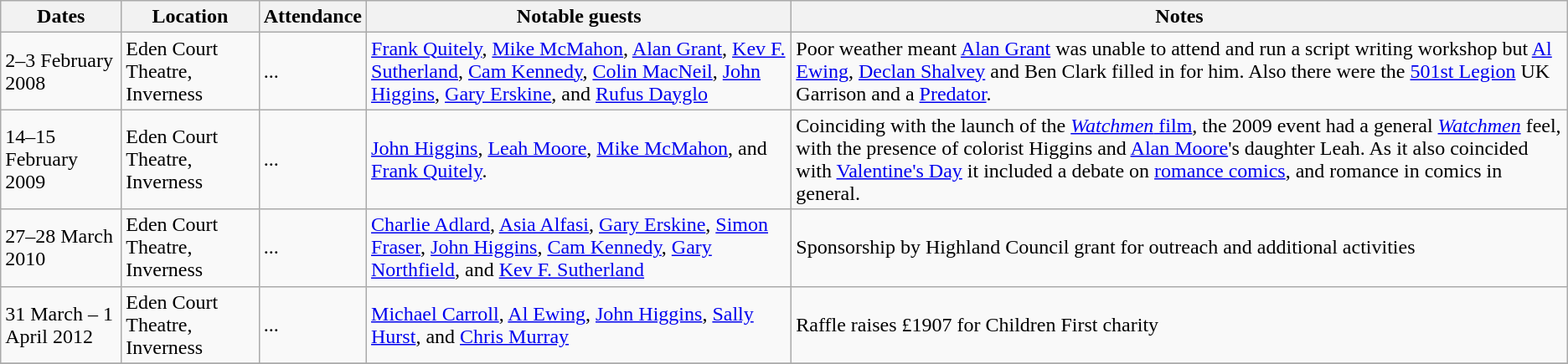<table class="wikitable">
<tr>
<th>Dates</th>
<th>Location</th>
<th>Attendance</th>
<th>Notable guests</th>
<th>Notes</th>
</tr>
<tr>
<td>2–3 February 2008</td>
<td>Eden Court Theatre, Inverness</td>
<td>...</td>
<td><a href='#'>Frank Quitely</a>, <a href='#'>Mike McMahon</a>, <a href='#'>Alan Grant</a>, <a href='#'>Kev F. Sutherland</a>, <a href='#'>Cam Kennedy</a>, <a href='#'>Colin MacNeil</a>, <a href='#'>John Higgins</a>, <a href='#'>Gary Erskine</a>, and <a href='#'>Rufus Dayglo</a></td>
<td>Poor weather meant <a href='#'>Alan Grant</a> was unable to attend and run a script writing workshop but <a href='#'>Al Ewing</a>, <a href='#'>Declan Shalvey</a> and Ben Clark filled in for him. Also there were the <a href='#'>501st Legion</a> UK Garrison and a <a href='#'>Predator</a>.</td>
</tr>
<tr>
<td>14–15 February 2009</td>
<td>Eden Court Theatre, Inverness</td>
<td>...</td>
<td><a href='#'>John Higgins</a>, <a href='#'>Leah Moore</a>, <a href='#'>Mike McMahon</a>, and <a href='#'>Frank Quitely</a>.</td>
<td>Coinciding with the launch of the <a href='#'><em>Watchmen</em> film</a>, the 2009 event had a general <em><a href='#'>Watchmen</a></em> feel, with the presence of colorist Higgins and <a href='#'>Alan Moore</a>'s daughter Leah. As it also coincided with <a href='#'>Valentine's Day</a> it included a debate on <a href='#'>romance comics</a>, and romance in comics in general.</td>
</tr>
<tr>
<td>27–28 March 2010</td>
<td>Eden Court Theatre, Inverness</td>
<td>...</td>
<td><a href='#'>Charlie Adlard</a>, <a href='#'>Asia Alfasi</a>, <a href='#'>Gary Erskine</a>, <a href='#'>Simon Fraser</a>, <a href='#'>John Higgins</a>, <a href='#'>Cam Kennedy</a>, <a href='#'>Gary Northfield</a>, and <a href='#'>Kev F. Sutherland</a></td>
<td>Sponsorship by Highland Council grant for outreach and additional activities</td>
</tr>
<tr>
<td>31 March – 1 April 2012</td>
<td>Eden Court Theatre, Inverness</td>
<td>...</td>
<td><a href='#'>Michael Carroll</a>, <a href='#'>Al Ewing</a>, <a href='#'>John Higgins</a>, <a href='#'>Sally Hurst</a>, and <a href='#'>Chris Murray</a></td>
<td>Raffle raises £1907 for Children First charity</td>
</tr>
<tr>
</tr>
</table>
